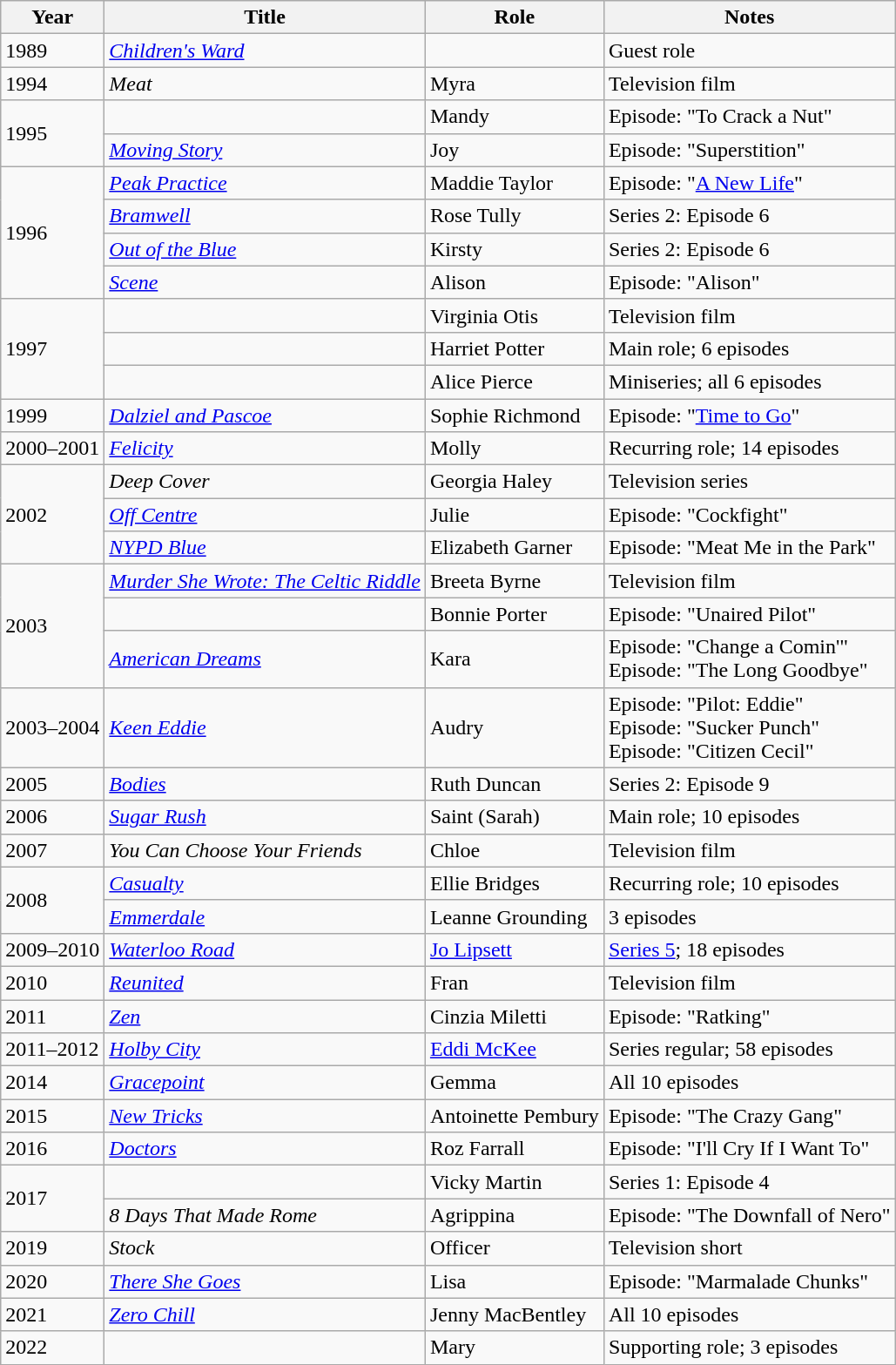<table class="wikitable sortable">
<tr>
<th>Year</th>
<th>Title</th>
<th>Role</th>
<th class="unsortable">Notes</th>
</tr>
<tr>
<td>1989</td>
<td><em><a href='#'>Children's Ward</a></em></td>
<td></td>
<td>Guest role</td>
</tr>
<tr>
<td>1994</td>
<td><em>Meat</em></td>
<td>Myra</td>
<td>Television film</td>
</tr>
<tr>
<td rowspan="2">1995</td>
<td><em></em></td>
<td>Mandy</td>
<td>Episode: "To Crack a Nut"</td>
</tr>
<tr>
<td><em><a href='#'>Moving Story</a></em></td>
<td>Joy</td>
<td>Episode: "Superstition"</td>
</tr>
<tr>
<td rowspan="4">1996</td>
<td><em><a href='#'>Peak Practice</a></em></td>
<td>Maddie Taylor</td>
<td>Episode: "<a href='#'>A New Life</a>"</td>
</tr>
<tr>
<td><em><a href='#'>Bramwell</a></em></td>
<td>Rose Tully</td>
<td>Series 2: Episode 6</td>
</tr>
<tr>
<td><em><a href='#'>Out of the Blue</a></em></td>
<td>Kirsty</td>
<td>Series 2: Episode 6</td>
</tr>
<tr>
<td><em><a href='#'>Scene</a></em></td>
<td>Alison</td>
<td>Episode: "Alison"</td>
</tr>
<tr>
<td rowspan="3">1997</td>
<td><em></em></td>
<td>Virginia Otis</td>
<td>Television film</td>
</tr>
<tr>
<td><em></em></td>
<td>Harriet Potter</td>
<td>Main role; 6 episodes</td>
</tr>
<tr>
<td><em></em></td>
<td>Alice Pierce</td>
<td>Miniseries; all 6 episodes</td>
</tr>
<tr>
<td>1999</td>
<td><em><a href='#'>Dalziel and Pascoe</a></em></td>
<td>Sophie Richmond</td>
<td>Episode: "<a href='#'>Time to Go</a>"</td>
</tr>
<tr>
<td>2000–2001</td>
<td><em><a href='#'>Felicity</a></em></td>
<td>Molly</td>
<td>Recurring role; 14 episodes</td>
</tr>
<tr>
<td rowspan="3">2002</td>
<td><em>Deep Cover</em></td>
<td>Georgia Haley</td>
<td>Television series</td>
</tr>
<tr>
<td><em><a href='#'>Off Centre</a></em></td>
<td>Julie</td>
<td>Episode: "Cockfight"</td>
</tr>
<tr>
<td><em><a href='#'>NYPD Blue</a></em></td>
<td>Elizabeth Garner</td>
<td>Episode: "Meat Me in the Park"</td>
</tr>
<tr>
<td rowspan="3">2003</td>
<td><em><a href='#'>Murder She Wrote: The Celtic Riddle</a></em></td>
<td>Breeta Byrne</td>
<td>Television film</td>
</tr>
<tr>
<td><em></em></td>
<td>Bonnie Porter</td>
<td>Episode: "Unaired Pilot"</td>
</tr>
<tr>
<td><em><a href='#'>American Dreams</a></em></td>
<td>Kara</td>
<td>Episode: "Change a Comin'"<br>Episode: "The Long Goodbye"</td>
</tr>
<tr>
<td>2003–2004</td>
<td><em><a href='#'>Keen Eddie</a></em></td>
<td>Audry</td>
<td>Episode: "Pilot: Eddie"<br>Episode: "Sucker Punch"<br>Episode: "Citizen Cecil"</td>
</tr>
<tr>
<td>2005</td>
<td><em><a href='#'>Bodies</a></em></td>
<td>Ruth Duncan</td>
<td>Series 2: Episode 9</td>
</tr>
<tr>
<td>2006</td>
<td><em><a href='#'>Sugar Rush</a></em></td>
<td>Saint (Sarah)</td>
<td>Main role; 10 episodes</td>
</tr>
<tr>
<td>2007</td>
<td><em>You Can Choose Your Friends</em></td>
<td>Chloe</td>
<td>Television film</td>
</tr>
<tr>
<td rowspan="2">2008</td>
<td><em><a href='#'>Casualty</a></em></td>
<td>Ellie Bridges</td>
<td>Recurring role; 10 episodes</td>
</tr>
<tr>
<td><em><a href='#'>Emmerdale</a></em></td>
<td>Leanne Grounding</td>
<td>3 episodes</td>
</tr>
<tr>
<td>2009–2010</td>
<td><em><a href='#'>Waterloo Road</a></em></td>
<td><a href='#'>Jo Lipsett</a></td>
<td><a href='#'>Series 5</a>; 18 episodes</td>
</tr>
<tr>
<td>2010</td>
<td><em><a href='#'>Reunited</a></em></td>
<td>Fran</td>
<td>Television film</td>
</tr>
<tr>
<td>2011</td>
<td><em><a href='#'>Zen</a></em></td>
<td>Cinzia Miletti</td>
<td>Episode: "Ratking"</td>
</tr>
<tr>
<td>2011–2012</td>
<td><em><a href='#'>Holby City</a></em></td>
<td><a href='#'>Eddi McKee</a></td>
<td>Series regular; 58 episodes</td>
</tr>
<tr>
<td>2014</td>
<td><em><a href='#'>Gracepoint</a></em></td>
<td>Gemma</td>
<td>All 10 episodes</td>
</tr>
<tr>
<td>2015</td>
<td><em><a href='#'>New Tricks</a></em></td>
<td>Antoinette Pembury</td>
<td>Episode: "The Crazy Gang"</td>
</tr>
<tr>
<td>2016</td>
<td><em><a href='#'>Doctors</a></em></td>
<td>Roz Farrall</td>
<td>Episode: "I'll Cry If I Want To"</td>
</tr>
<tr>
<td rowspan="2">2017</td>
<td><em></em></td>
<td>Vicky Martin</td>
<td>Series 1: Episode 4</td>
</tr>
<tr>
<td><em>8 Days That Made Rome</em></td>
<td>Agrippina</td>
<td>Episode: "The Downfall of Nero"</td>
</tr>
<tr>
<td>2019</td>
<td><em>Stock</em></td>
<td>Officer</td>
<td>Television short</td>
</tr>
<tr>
<td>2020</td>
<td><em><a href='#'>There She Goes</a></em></td>
<td>Lisa</td>
<td>Episode: "Marmalade Chunks"</td>
</tr>
<tr>
<td>2021</td>
<td><em><a href='#'>Zero Chill</a></em></td>
<td>Jenny MacBentley</td>
<td>All 10 episodes</td>
</tr>
<tr>
<td>2022</td>
<td><em></em></td>
<td>Mary</td>
<td>Supporting role; 3 episodes</td>
</tr>
</table>
